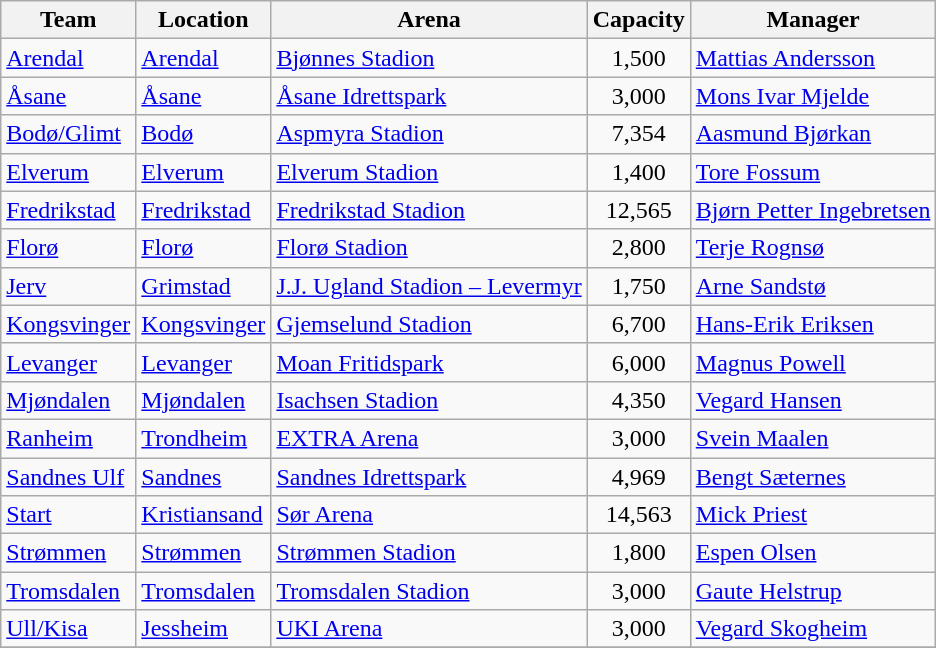<table class="wikitable sortable" border="1">
<tr>
<th>Team</th>
<th>Location</th>
<th>Arena</th>
<th>Capacity</th>
<th>Manager</th>
</tr>
<tr>
<td><a href='#'>Arendal</a></td>
<td><a href='#'>Arendal</a></td>
<td><a href='#'>Bjønnes Stadion</a></td>
<td align="center">1,500</td>
<td> <a href='#'>Mattias Andersson</a></td>
</tr>
<tr>
<td><a href='#'>Åsane</a></td>
<td><a href='#'>Åsane</a></td>
<td><a href='#'>Åsane Idrettspark</a></td>
<td align="center">3,000</td>
<td> <a href='#'>Mons Ivar Mjelde</a></td>
</tr>
<tr>
<td><a href='#'>Bodø/Glimt</a></td>
<td><a href='#'>Bodø</a></td>
<td><a href='#'>Aspmyra Stadion</a></td>
<td align="center">7,354</td>
<td> <a href='#'>Aasmund Bjørkan</a></td>
</tr>
<tr>
<td><a href='#'>Elverum</a></td>
<td><a href='#'>Elverum</a></td>
<td><a href='#'>Elverum Stadion</a></td>
<td align="center">1,400</td>
<td> <a href='#'>Tore Fossum</a></td>
</tr>
<tr>
<td><a href='#'>Fredrikstad</a></td>
<td><a href='#'>Fredrikstad</a></td>
<td><a href='#'>Fredrikstad Stadion</a></td>
<td align="center">12,565</td>
<td> <a href='#'>Bjørn Petter Ingebretsen</a></td>
</tr>
<tr>
<td><a href='#'>Florø</a></td>
<td><a href='#'>Florø</a></td>
<td><a href='#'>Florø Stadion</a></td>
<td align="center">2,800</td>
<td> <a href='#'>Terje Rognsø</a></td>
</tr>
<tr>
<td><a href='#'>Jerv</a></td>
<td><a href='#'>Grimstad</a></td>
<td><a href='#'>J.J. Ugland Stadion – Levermyr</a></td>
<td align="center">1,750</td>
<td> <a href='#'>Arne Sandstø</a></td>
</tr>
<tr>
<td><a href='#'>Kongsvinger</a></td>
<td><a href='#'>Kongsvinger</a></td>
<td><a href='#'>Gjemselund Stadion</a></td>
<td align="center">6,700</td>
<td> <a href='#'>Hans-Erik Eriksen</a></td>
</tr>
<tr>
<td><a href='#'>Levanger</a></td>
<td><a href='#'>Levanger</a></td>
<td><a href='#'>Moan Fritidspark</a></td>
<td align="center">6,000</td>
<td> <a href='#'>Magnus Powell</a></td>
</tr>
<tr>
<td><a href='#'>Mjøndalen</a></td>
<td><a href='#'>Mjøndalen</a></td>
<td><a href='#'>Isachsen Stadion</a></td>
<td align="center">4,350</td>
<td> <a href='#'>Vegard Hansen</a></td>
</tr>
<tr>
<td><a href='#'>Ranheim</a></td>
<td><a href='#'>Trondheim</a></td>
<td><a href='#'>EXTRA Arena</a></td>
<td align="center">3,000</td>
<td> <a href='#'>Svein Maalen</a></td>
</tr>
<tr>
<td><a href='#'>Sandnes Ulf</a></td>
<td><a href='#'>Sandnes</a></td>
<td><a href='#'>Sandnes Idrettspark</a></td>
<td align="center">4,969</td>
<td> <a href='#'>Bengt Sæternes</a></td>
</tr>
<tr>
<td><a href='#'>Start</a></td>
<td><a href='#'>Kristiansand</a></td>
<td><a href='#'>Sør Arena</a></td>
<td align="center">14,563</td>
<td> <a href='#'>Mick Priest</a></td>
</tr>
<tr>
<td><a href='#'>Strømmen</a></td>
<td><a href='#'>Strømmen</a></td>
<td><a href='#'>Strømmen Stadion</a></td>
<td align="center">1,800</td>
<td> <a href='#'>Espen Olsen</a></td>
</tr>
<tr>
<td><a href='#'>Tromsdalen</a></td>
<td><a href='#'>Tromsdalen</a></td>
<td><a href='#'>Tromsdalen Stadion</a></td>
<td align="center">3,000</td>
<td> <a href='#'>Gaute Helstrup</a></td>
</tr>
<tr>
<td><a href='#'>Ull/Kisa</a></td>
<td><a href='#'>Jessheim</a></td>
<td><a href='#'>UKI Arena</a></td>
<td align="center">3,000</td>
<td> <a href='#'>Vegard Skogheim</a></td>
</tr>
<tr>
</tr>
</table>
